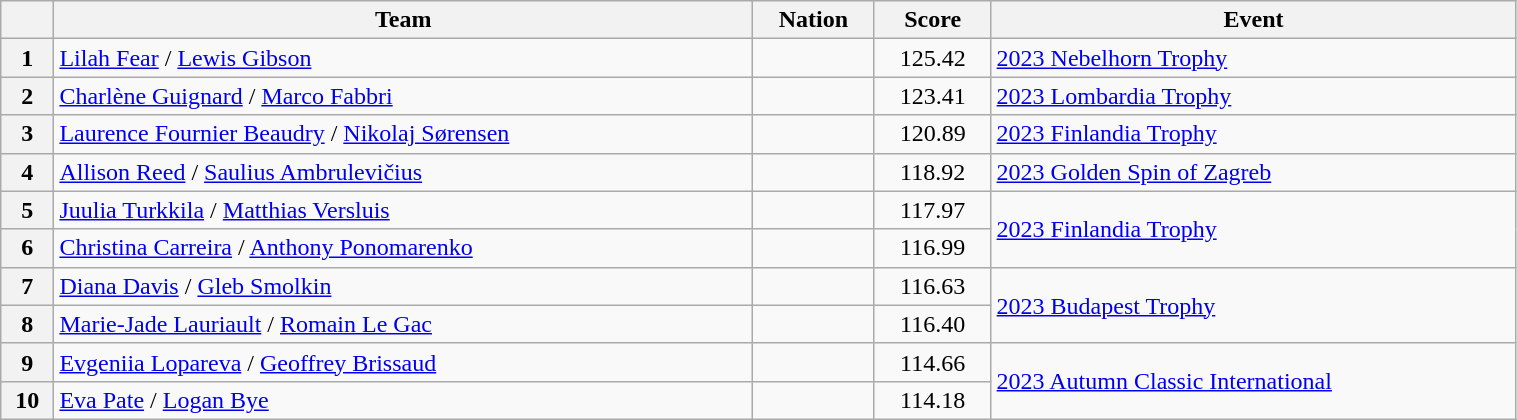<table class="wikitable sortable" style="text-align:left; width:80%">
<tr>
<th scope="col"></th>
<th scope="col">Team</th>
<th scope="col">Nation</th>
<th scope="col">Score</th>
<th scope="col">Event</th>
</tr>
<tr>
<th scope="row">1</th>
<td><a href='#'>Lilah Fear</a> / <a href='#'>Lewis Gibson</a></td>
<td></td>
<td style="text-align:center;">125.42</td>
<td><a href='#'>2023 Nebelhorn Trophy</a></td>
</tr>
<tr>
<th scope="row">2</th>
<td><a href='#'>Charlène Guignard</a> / <a href='#'>Marco Fabbri</a></td>
<td></td>
<td style="text-align:center;">123.41</td>
<td><a href='#'>2023 Lombardia Trophy</a></td>
</tr>
<tr>
<th scope="row">3</th>
<td><a href='#'>Laurence Fournier Beaudry</a> / <a href='#'>Nikolaj Sørensen</a></td>
<td></td>
<td style="text-align:center;">120.89</td>
<td><a href='#'>2023 Finlandia Trophy</a></td>
</tr>
<tr>
<th scope="row">4</th>
<td><a href='#'>Allison Reed</a> / <a href='#'>Saulius Ambrulevičius</a></td>
<td></td>
<td style="text-align:center;">118.92</td>
<td><a href='#'>2023 Golden Spin of Zagreb</a></td>
</tr>
<tr>
<th scope="row">5</th>
<td><a href='#'>Juulia Turkkila</a> / <a href='#'>Matthias Versluis</a></td>
<td></td>
<td style="text-align:center;">117.97</td>
<td rowspan="2"><a href='#'>2023 Finlandia Trophy</a></td>
</tr>
<tr>
<th scope="row">6</th>
<td><a href='#'>Christina Carreira</a> / <a href='#'>Anthony Ponomarenko</a></td>
<td></td>
<td style="text-align:center;">116.99</td>
</tr>
<tr>
<th scope="row">7</th>
<td><a href='#'>Diana Davis</a> / <a href='#'>Gleb Smolkin</a></td>
<td></td>
<td style="text-align:center;">116.63</td>
<td rowspan="2"><a href='#'>2023 Budapest Trophy</a></td>
</tr>
<tr>
<th scope="row">8</th>
<td><a href='#'>Marie-Jade Lauriault</a> / <a href='#'>Romain Le Gac</a></td>
<td></td>
<td style="text-align:center;">116.40</td>
</tr>
<tr>
<th scope="row">9</th>
<td><a href='#'>Evgeniia Lopareva</a> / <a href='#'>Geoffrey Brissaud</a></td>
<td></td>
<td style="text-align:center;">114.66</td>
<td rowspan="2"><a href='#'>2023 Autumn Classic International</a></td>
</tr>
<tr>
<th scope="row">10</th>
<td><a href='#'>Eva Pate</a> / <a href='#'>Logan Bye</a></td>
<td></td>
<td style="text-align:center;">114.18</td>
</tr>
</table>
